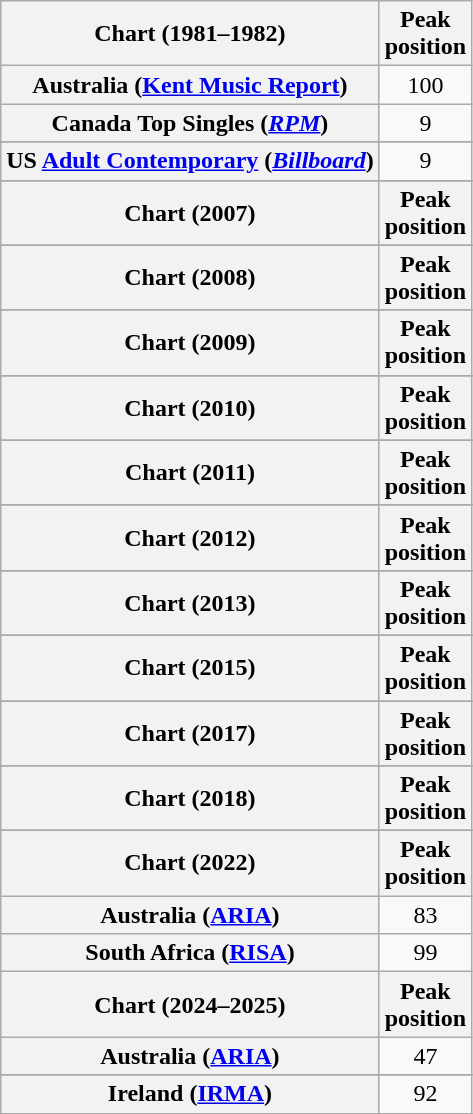<table class="wikitable sortable plainrowheaders" style="text-align:center">
<tr>
<th scope="col">Chart (1981–1982)</th>
<th scope="col">Peak<br>position</th>
</tr>
<tr>
<th scope="row">Australia (<a href='#'>Kent Music Report</a>)</th>
<td>100</td>
</tr>
<tr>
<th scope="row">Canada Top Singles (<em><a href='#'>RPM</a></em>)</th>
<td>9</td>
</tr>
<tr>
</tr>
<tr>
</tr>
<tr>
</tr>
<tr>
<th scope="row">US <a href='#'>Adult Contemporary</a> (<em><a href='#'>Billboard</a></em>)</th>
<td>9</td>
</tr>
<tr>
</tr>
<tr>
<th scope="col">Chart (2007)</th>
<th scope="col">Peak<br>position</th>
</tr>
<tr>
</tr>
<tr>
</tr>
<tr>
<th scope="col">Chart (2008)</th>
<th scope="col">Peak<br>position</th>
</tr>
<tr>
</tr>
<tr>
<th scope="col">Chart (2009)</th>
<th scope="col">Peak<br>position</th>
</tr>
<tr>
</tr>
<tr>
<th scope="col">Chart (2010)</th>
<th scope="col">Peak<br>position</th>
</tr>
<tr>
</tr>
<tr>
</tr>
<tr>
</tr>
<tr>
<th scope="col">Chart (2011)</th>
<th scope="col">Peak<br>position</th>
</tr>
<tr>
</tr>
<tr>
<th scope="col">Chart (2012)</th>
<th scope="col">Peak<br>position</th>
</tr>
<tr>
</tr>
<tr>
<th scope="col">Chart (2013)</th>
<th scope="col">Peak<br>position</th>
</tr>
<tr>
</tr>
<tr>
</tr>
<tr>
<th scope="col">Chart (2015)</th>
<th scope="col">Peak<br>position</th>
</tr>
<tr>
</tr>
<tr>
<th scope="col">Chart (2017)</th>
<th scope="col">Peak<br>position</th>
</tr>
<tr>
</tr>
<tr>
<th scope="col">Chart (2018)</th>
<th scope="col">Peak<br>position</th>
</tr>
<tr>
</tr>
<tr>
<th scope="col">Chart (2022)</th>
<th scope="col">Peak<br>position</th>
</tr>
<tr>
<th scope="row">Australia (<a href='#'>ARIA</a>)</th>
<td style="text-align:center;">83</td>
</tr>
<tr>
<th scope="row">South Africa (<a href='#'>RISA</a>)</th>
<td style="text-align:center;">99</td>
</tr>
<tr>
<th scope="col">Chart (2024–2025)</th>
<th scope="col">Peak<br>position</th>
</tr>
<tr>
<th scope="row">Australia (<a href='#'>ARIA</a>)</th>
<td style="text-align:center;">47</td>
</tr>
<tr>
</tr>
<tr>
</tr>
<tr>
</tr>
<tr>
</tr>
<tr>
<th scope="row">Ireland (<a href='#'>IRMA</a>)</th>
<td>92</td>
</tr>
<tr>
</tr>
<tr>
</tr>
</table>
